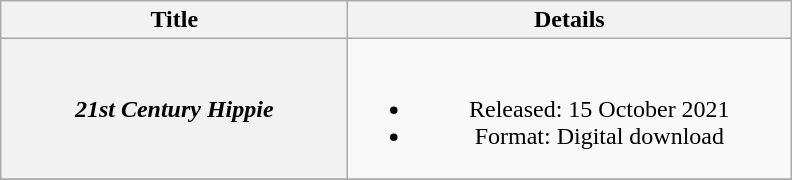<table class="wikitable plainrowheaders" style="text-align:center;">
<tr>
<th scope="col" style="width:14em;">Title</th>
<th scope="col" style="width:18em;">Details</th>
</tr>
<tr>
<th scope="row"><em>21st Century Hippie</em></th>
<td><br><ul><li>Released: 15 October 2021</li><li>Format: Digital download</li></ul></td>
</tr>
<tr>
</tr>
</table>
